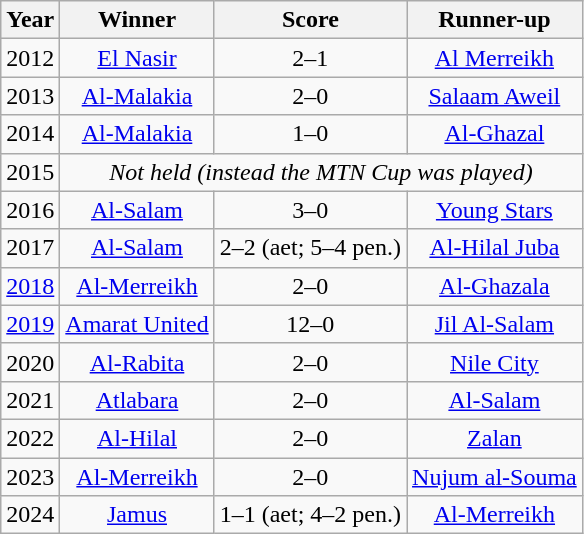<table class="wikitable" style="text-align: center;">
<tr>
<th>Year</th>
<th>Winner</th>
<th>Score</th>
<th>Runner-up</th>
</tr>
<tr>
<td>2012</td>
<td><a href='#'>El Nasir</a></td>
<td>2–1</td>
<td><a href='#'>Al Merreikh</a></td>
</tr>
<tr>
<td>2013</td>
<td><a href='#'>Al-Malakia</a></td>
<td>2–0</td>
<td><a href='#'>Salaam Aweil</a></td>
</tr>
<tr>
<td>2014</td>
<td><a href='#'>Al-Malakia</a></td>
<td>1–0</td>
<td><a href='#'>Al-Ghazal</a></td>
</tr>
<tr>
<td>2015</td>
<td colspan=3><em>Not held (instead the MTN Cup was played)</em></td>
</tr>
<tr>
<td>2016</td>
<td><a href='#'>Al-Salam</a></td>
<td>3–0</td>
<td><a href='#'>Young Stars</a></td>
</tr>
<tr>
<td>2017</td>
<td><a href='#'>Al-Salam</a></td>
<td>2–2 (aet; 5–4 pen.)</td>
<td><a href='#'>Al-Hilal Juba</a></td>
</tr>
<tr>
<td><a href='#'>2018</a></td>
<td><a href='#'>Al-Merreikh</a></td>
<td>2–0</td>
<td><a href='#'>Al-Ghazala</a></td>
</tr>
<tr>
<td><a href='#'>2019</a></td>
<td><a href='#'>Amarat United</a></td>
<td>12–0</td>
<td><a href='#'>Jil Al-Salam</a></td>
</tr>
<tr>
<td>2020</td>
<td><a href='#'>Al-Rabita</a></td>
<td>2–0</td>
<td><a href='#'>Nile City</a></td>
</tr>
<tr>
<td>2021</td>
<td><a href='#'>Atlabara</a></td>
<td>2–0</td>
<td><a href='#'>Al-Salam</a></td>
</tr>
<tr>
<td>2022</td>
<td><a href='#'>Al-Hilal</a></td>
<td>2–0</td>
<td><a href='#'>Zalan</a></td>
</tr>
<tr>
<td>2023</td>
<td><a href='#'>Al-Merreikh</a></td>
<td>2–0</td>
<td><a href='#'>Nujum al-Souma</a></td>
</tr>
<tr>
<td>2024</td>
<td><a href='#'>Jamus</a></td>
<td>1–1 (aet; 4–2 pen.)</td>
<td><a href='#'>Al-Merreikh</a></td>
</tr>
</table>
